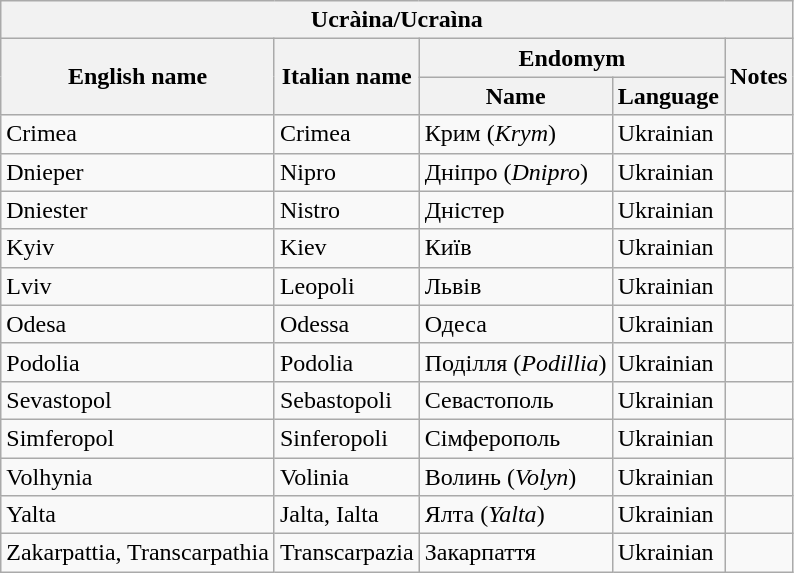<table class="wikitable sortable">
<tr>
<th colspan="5"> Ucràina/Ucraìna</th>
</tr>
<tr>
<th rowspan="2">English name</th>
<th rowspan="2">Italian name</th>
<th colspan="2">Endomym</th>
<th rowspan="2">Notes</th>
</tr>
<tr>
<th>Name</th>
<th>Language</th>
</tr>
<tr>
<td>Crimea</td>
<td>Crimea</td>
<td>Крим (<em>Krym</em>)</td>
<td>Ukrainian</td>
<td></td>
</tr>
<tr>
<td>Dnieper</td>
<td>Nipro</td>
<td>Дніпро (<em>Dnipro</em>)</td>
<td>Ukrainian</td>
<td></td>
</tr>
<tr>
<td>Dniester</td>
<td>Nistro</td>
<td>Дністер</td>
<td>Ukrainian</td>
<td></td>
</tr>
<tr>
<td>Kyiv</td>
<td>Kiev</td>
<td>Київ</td>
<td>Ukrainian</td>
<td></td>
</tr>
<tr>
<td>Lviv</td>
<td>Leopoli</td>
<td>Львів</td>
<td>Ukrainian</td>
<td></td>
</tr>
<tr>
<td>Odesa</td>
<td>Odessa</td>
<td>Одеса</td>
<td>Ukrainian</td>
<td></td>
</tr>
<tr>
<td>Podolia</td>
<td>Podolia</td>
<td>Поділля (<em>Podillia</em>)</td>
<td>Ukrainian</td>
<td></td>
</tr>
<tr>
<td>Sevastopol</td>
<td>Sebastopoli</td>
<td>Севастополь</td>
<td>Ukrainian</td>
<td></td>
</tr>
<tr>
<td>Simferopol</td>
<td>Sinferopoli</td>
<td>Сімферополь</td>
<td>Ukrainian</td>
<td></td>
</tr>
<tr>
<td>Volhynia</td>
<td>Volinia</td>
<td>Волинь (<em>Volyn</em>)</td>
<td>Ukrainian</td>
<td></td>
</tr>
<tr>
<td>Yalta</td>
<td>Jalta, Ialta</td>
<td>Ялта (<em>Yalta</em>)</td>
<td>Ukrainian</td>
<td></td>
</tr>
<tr>
<td>Zakarpattia, Transcarpathia</td>
<td>Transcarpazia</td>
<td>Закарпаття</td>
<td>Ukrainian</td>
<td></td>
</tr>
</table>
